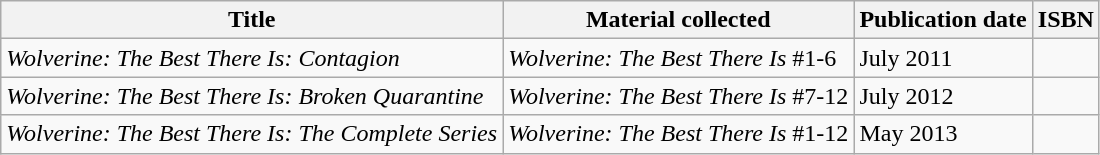<table class="wikitable">
<tr>
<th>Title</th>
<th>Material collected</th>
<th>Publication date</th>
<th>ISBN</th>
</tr>
<tr>
<td><em>Wolverine: The Best There Is: Contagion</em></td>
<td><em>Wolverine: The Best There Is</em> #1-6</td>
<td>July 2011</td>
<td></td>
</tr>
<tr>
<td><em>Wolverine: The Best There Is: Broken Quarantine</em></td>
<td><em>Wolverine: The Best There Is</em> #7-12</td>
<td>July 2012</td>
<td></td>
</tr>
<tr>
<td><em>Wolverine: The Best There Is: The Complete Series</em></td>
<td><em>Wolverine: The Best There Is</em> #1-12</td>
<td>May 2013</td>
<td></td>
</tr>
</table>
